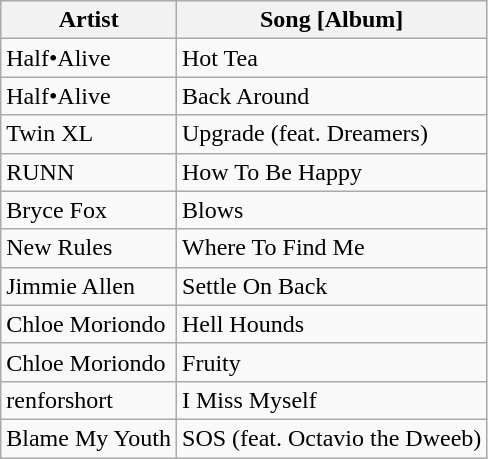<table class="wikitable">
<tr>
<th>Artist</th>
<th>Song [Album]</th>
</tr>
<tr>
<td>Half•Alive</td>
<td>Hot Tea</td>
</tr>
<tr>
<td>Half•Alive</td>
<td>Back Around</td>
</tr>
<tr>
<td>Twin XL</td>
<td>Upgrade (feat. Dreamers)</td>
</tr>
<tr>
<td>RUNN</td>
<td>How To Be Happy</td>
</tr>
<tr>
<td>Bryce Fox</td>
<td>Blows</td>
</tr>
<tr>
<td>New Rules</td>
<td>Where To Find Me</td>
</tr>
<tr>
<td>Jimmie Allen</td>
<td>Settle On Back</td>
</tr>
<tr>
<td>Chloe Moriondo</td>
<td>Hell Hounds</td>
</tr>
<tr>
<td>Chloe Moriondo</td>
<td>Fruity</td>
</tr>
<tr>
<td>renforshort</td>
<td>I Miss Myself</td>
</tr>
<tr>
<td>Blame My Youth</td>
<td>SOS (feat. Octavio the Dweeb)</td>
</tr>
</table>
